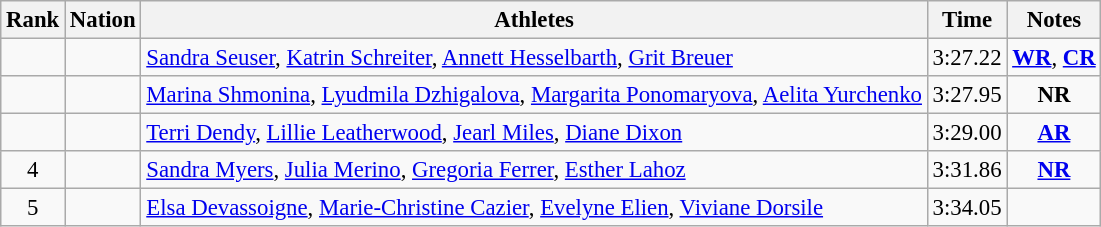<table class="wikitable sortable" style="text-align:center; font-size:95%">
<tr>
<th>Rank</th>
<th>Nation</th>
<th>Athletes</th>
<th>Time</th>
<th>Notes</th>
</tr>
<tr>
<td></td>
<td align=left></td>
<td align=left><a href='#'>Sandra Seuser</a>, <a href='#'>Katrin Schreiter</a>, <a href='#'>Annett Hesselbarth</a>, <a href='#'>Grit Breuer</a></td>
<td>3:27.22</td>
<td><strong><a href='#'>WR</a></strong>, <strong><a href='#'>CR</a></strong></td>
</tr>
<tr>
<td></td>
<td align=left></td>
<td align=left><a href='#'>Marina Shmonina</a>, <a href='#'>Lyudmila Dzhigalova</a>, <a href='#'>Margarita Ponomaryova</a>, <a href='#'>Aelita Yurchenko</a></td>
<td>3:27.95</td>
<td><strong>NR</strong></td>
</tr>
<tr>
<td></td>
<td align=left></td>
<td align=left><a href='#'>Terri Dendy</a>, <a href='#'>Lillie Leatherwood</a>, <a href='#'>Jearl Miles</a>, <a href='#'>Diane Dixon</a></td>
<td>3:29.00</td>
<td><strong><a href='#'>AR</a></strong></td>
</tr>
<tr>
<td>4</td>
<td align=left></td>
<td align=left><a href='#'>Sandra Myers</a>, <a href='#'>Julia Merino</a>, <a href='#'>Gregoria Ferrer</a>, <a href='#'>Esther Lahoz</a></td>
<td>3:31.86</td>
<td><strong><a href='#'>NR</a></strong></td>
</tr>
<tr>
<td>5</td>
<td align=left></td>
<td align=left><a href='#'>Elsa Devassoigne</a>, <a href='#'>Marie-Christine Cazier</a>, <a href='#'>Evelyne Elien</a>, <a href='#'>Viviane Dorsile</a></td>
<td>3:34.05</td>
<td></td>
</tr>
</table>
